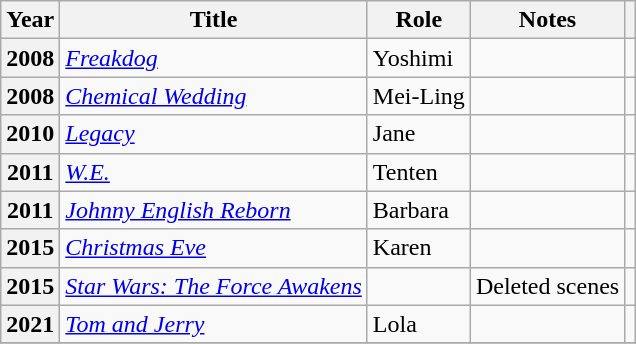<table class="wikitable plainrowheaders sortable" style="margin-right: 0;">
<tr>
<th scope="col">Year</th>
<th scope="col">Title</th>
<th scope="col">Role</th>
<th scope="col" class="unsortable">Notes</th>
<th scope="col" class="unsortable"></th>
</tr>
<tr>
<th scope="row">2008</th>
<td><em><a href='#'>Freakdog</a></em></td>
<td>Yoshimi</td>
<td></td>
<td style="text-align: center;"></td>
</tr>
<tr>
<th scope="row">2008</th>
<td><em><a href='#'>Chemical Wedding</a></em></td>
<td>Mei-Ling</td>
<td></td>
<td style="text-align: center;"></td>
</tr>
<tr>
<th scope="row">2010</th>
<td><em><a href='#'>Legacy</a></em></td>
<td>Jane</td>
<td></td>
<td style="text-align: center;"></td>
</tr>
<tr>
<th scope="row">2011</th>
<td><em><a href='#'>W.E.</a></em></td>
<td>Tenten</td>
<td></td>
<td style="text-align: center;"></td>
</tr>
<tr>
<th scope="row">2011</th>
<td><em><a href='#'>Johnny English Reborn</a></em></td>
<td>Barbara</td>
<td></td>
<td style="text-align: center;"></td>
</tr>
<tr>
<th scope="row">2015</th>
<td><em><a href='#'>Christmas Eve</a></em></td>
<td>Karen</td>
<td></td>
<td style="text-align: center;"></td>
</tr>
<tr>
<th scope="row">2015</th>
<td><em><a href='#'>Star Wars: The Force Awakens</a></em></td>
<td></td>
<td>Deleted scenes</td>
<td style="text-align: center;"></td>
</tr>
<tr>
<th scope="row">2021</th>
<td><em><a href='#'>Tom and Jerry</a></em></td>
<td>Lola</td>
<td></td>
<td style="text-align: center;"></td>
</tr>
<tr>
</tr>
</table>
